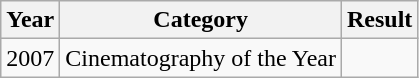<table class="wikitable">
<tr>
<th>Year</th>
<th>Category</th>
<th>Result</th>
</tr>
<tr>
<td>2007</td>
<td>Cinematography of the Year</td>
<td></td>
</tr>
</table>
